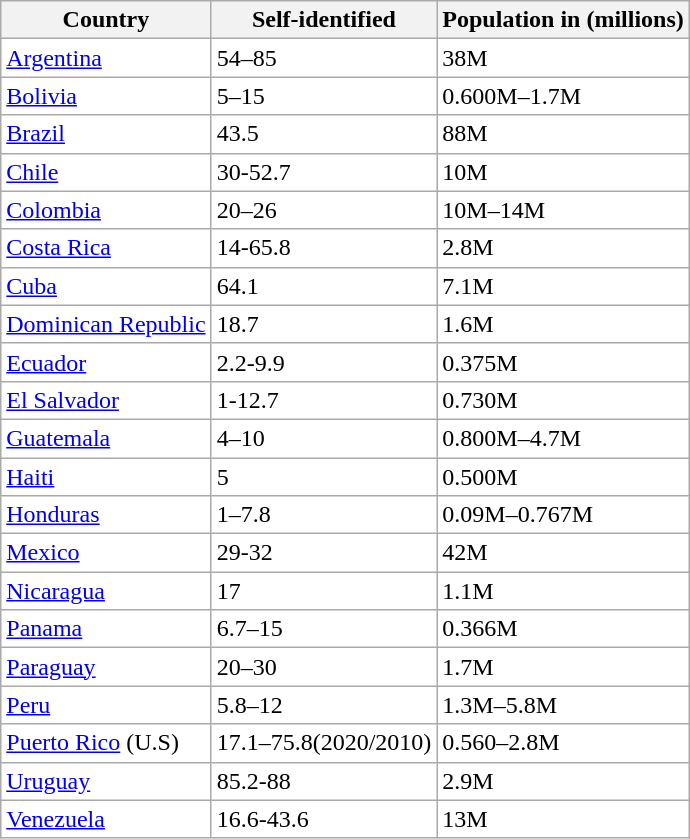<table class="sortable wikitable">
<tr>
<th>Country</th>
<th>Self-identified </th>
<th>Population in (millions)</th>
</tr>
<tr bgcolor=#ffffff>
<td> <a href='#'>Argentina</a></td>
<td>54–85</td>
<td>38M</td>
</tr>
<tr bgcolor=#ffffff>
<td> <a href='#'>Bolivia</a></td>
<td>5–15</td>
<td>0.600M–1.7M</td>
</tr>
<tr bgcolor=#ffffff>
<td> <a href='#'>Brazil</a></td>
<td>43.5</td>
<td>88M</td>
</tr>
<tr bgcolor=#ffffff>
<td> <a href='#'>Chile</a></td>
<td>30-52.7</td>
<td>10M</td>
</tr>
<tr bgcolor=#ffffff>
<td> <a href='#'>Colombia</a></td>
<td>20–26</td>
<td>10M–14M</td>
</tr>
<tr bgcolor=#ffffff>
<td> <a href='#'>Costa Rica</a></td>
<td>14-65.8</td>
<td>2.8M</td>
</tr>
<tr bgcolor=#ffffff>
<td> <a href='#'>Cuba</a></td>
<td>64.1</td>
<td>7.1M</td>
</tr>
<tr bgcolor=#ffffff>
<td> <a href='#'>Dominican Republic</a></td>
<td>18.7</td>
<td>1.6M</td>
</tr>
<tr bgcolor=#ffffff>
<td> <a href='#'>Ecuador</a></td>
<td>2.2-9.9</td>
<td>0.375M</td>
</tr>
<tr bgcolor=#ffffff>
<td> <a href='#'>El Salvador</a></td>
<td>1-12.7</td>
<td>0.730M</td>
</tr>
<tr bgcolor=#ffffff>
<td> <a href='#'>Guatemala</a></td>
<td>4–10</td>
<td>0.800M–4.7M</td>
</tr>
<tr bgcolor=#ffffff>
<td> <a href='#'>Haiti</a></td>
<td>5</td>
<td>0.500M</td>
</tr>
<tr bgcolor=#ffffff>
<td> <a href='#'>Honduras</a></td>
<td>1–7.8</td>
<td>0.09M–0.767M</td>
</tr>
<tr bgcolor=#ffffff>
<td> <a href='#'>Mexico</a></td>
<td>29-32</td>
<td>42M</td>
</tr>
<tr bgcolor=#ffffff>
<td> <a href='#'>Nicaragua</a></td>
<td>17</td>
<td>1.1M</td>
</tr>
<tr bgcolor=#ffffff>
<td> <a href='#'>Panama</a></td>
<td>6.7–15</td>
<td>0.366M</td>
</tr>
<tr bgcolor=#ffffff>
<td> <a href='#'>Paraguay</a></td>
<td>20–30</td>
<td>1.7M</td>
</tr>
<tr bgcolor=#ffffff>
<td> <a href='#'>Peru</a></td>
<td>5.8–12</td>
<td>1.3M–5.8M</td>
</tr>
<tr bgcolor=#ffffff>
<td> <a href='#'>Puerto Rico</a> (U.S)</td>
<td>17.1–75.8(2020/2010)</td>
<td>0.560–2.8M</td>
</tr>
<tr bgcolor=#ffffff>
<td> <a href='#'>Uruguay</a></td>
<td>85.2-88</td>
<td>2.9M</td>
</tr>
<tr bgcolor=#ffffff>
<td> <a href='#'>Venezuela</a></td>
<td>16.6-43.6</td>
<td>13M</td>
</tr>
</table>
